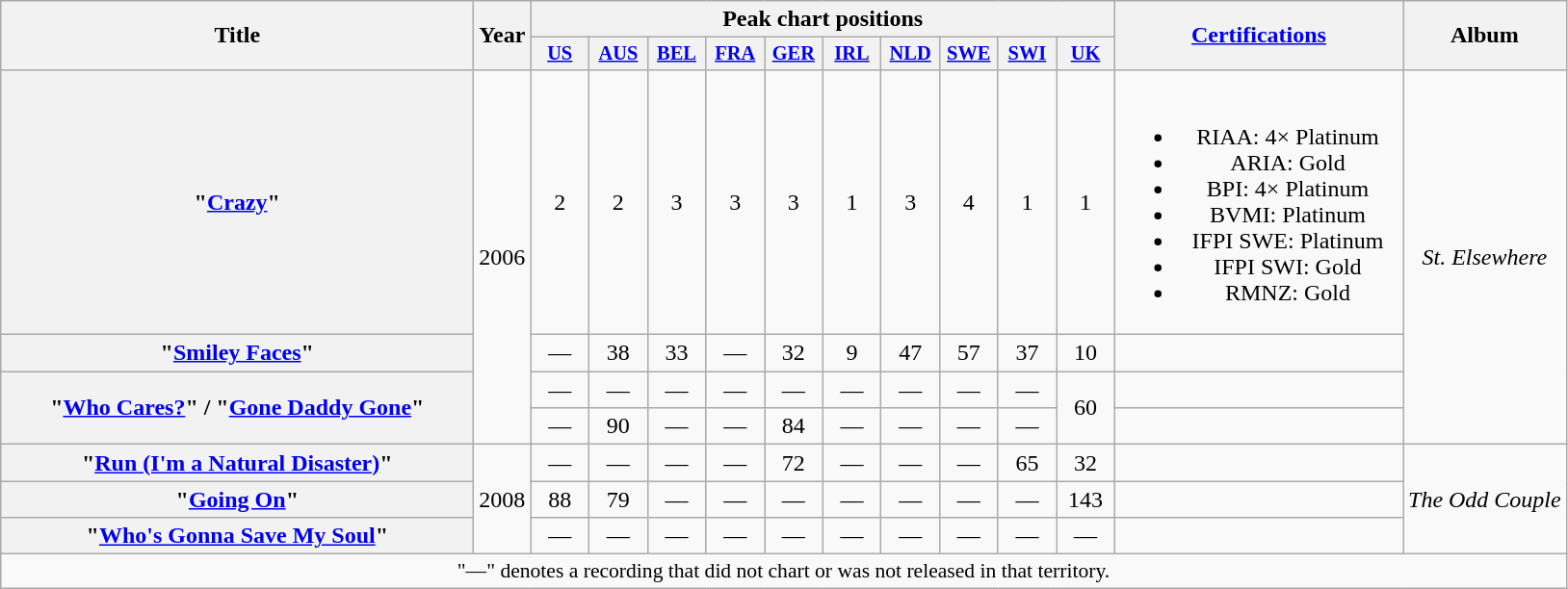<table class="wikitable plainrowheaders" style="text-align:center;">
<tr>
<th scope="col" rowspan="2" style="width:20em;">Title</th>
<th scope="col" rowspan="2">Year</th>
<th scope="col" colspan="10">Peak chart positions</th>
<th scope="col" rowspan="2" style="width:12em;"><a href='#'>Certifications</a></th>
<th scope="col" rowspan="2">Album</th>
</tr>
<tr>
<th scope="col" style="width:2.5em;font-size:85%;"><a href='#'>US</a><br></th>
<th scope="col" style="width:2.5em;font-size:85%;"><a href='#'>AUS</a><br></th>
<th scope="col" style="width:2.5em;font-size:85%;"><a href='#'>BEL</a><br></th>
<th scope="col" style="width:2.5em;font-size:85%;"><a href='#'>FRA</a><br></th>
<th scope="col" style="width:2.5em;font-size:85%;"><a href='#'>GER</a><br></th>
<th scope="col" style="width:2.5em;font-size:85%;"><a href='#'>IRL</a><br></th>
<th scope="col" style="width:2.5em;font-size:85%;"><a href='#'>NLD</a><br></th>
<th scope="col" style="width:2.5em;font-size:85%;"><a href='#'>SWE</a><br></th>
<th scope="col" style="width:2.5em;font-size:85%;"><a href='#'>SWI</a><br></th>
<th scope="col" style="width:2.5em;font-size:85%;"><a href='#'>UK</a><br></th>
</tr>
<tr>
<th scope="row">"<a href='#'>Crazy</a>"</th>
<td rowspan="4">2006</td>
<td>2</td>
<td>2</td>
<td>3</td>
<td>3</td>
<td>3</td>
<td>1</td>
<td>3</td>
<td>4</td>
<td>1</td>
<td>1</td>
<td><br><ul><li>RIAA: 4× Platinum</li><li>ARIA: Gold</li><li>BPI: 4× Platinum</li><li>BVMI: Platinum</li><li>IFPI SWE: Platinum</li><li>IFPI SWI: Gold</li><li>RMNZ: Gold</li></ul></td>
<td rowspan="4"><em>St. Elsewhere</em></td>
</tr>
<tr>
<th scope="row">"<a href='#'>Smiley Faces</a>"</th>
<td>—</td>
<td>38</td>
<td>33</td>
<td>—</td>
<td>32</td>
<td>9</td>
<td>47</td>
<td>57</td>
<td>37</td>
<td>10</td>
<td></td>
</tr>
<tr>
<th scope="row" rowspan="2">"<a href='#'>Who Cares?</a>" / "<a href='#'>Gone Daddy Gone</a>"</th>
<td>—</td>
<td>—</td>
<td>—</td>
<td>—</td>
<td>—</td>
<td>—</td>
<td>—</td>
<td>—</td>
<td>—</td>
<td rowspan="2">60</td>
<td></td>
</tr>
<tr>
<td>—</td>
<td>90</td>
<td>—</td>
<td>—</td>
<td>84</td>
<td>—</td>
<td>—</td>
<td>—</td>
<td>—</td>
<td></td>
</tr>
<tr>
<th scope="row">"<a href='#'>Run (I'm a Natural Disaster)</a>"</th>
<td rowspan="3">2008</td>
<td>—</td>
<td>—</td>
<td>—</td>
<td>—</td>
<td>72</td>
<td>—</td>
<td>—</td>
<td>—</td>
<td>65</td>
<td>32</td>
<td></td>
<td rowspan="3"><em>The Odd Couple</em></td>
</tr>
<tr>
<th scope="row">"<a href='#'>Going On</a>"</th>
<td>88</td>
<td>79</td>
<td>—</td>
<td>—</td>
<td>—</td>
<td>—</td>
<td>—</td>
<td>—</td>
<td>—</td>
<td>143</td>
<td></td>
</tr>
<tr>
<th scope="row">"<a href='#'>Who's Gonna Save My Soul</a>"</th>
<td>—</td>
<td>—</td>
<td>—</td>
<td>—</td>
<td>—</td>
<td>—</td>
<td>—</td>
<td>—</td>
<td>—</td>
<td>—</td>
<td></td>
</tr>
<tr>
<td colspan="14" style="font-size:90%">"—" denotes a recording that did not chart or was not released in that territory.</td>
</tr>
</table>
